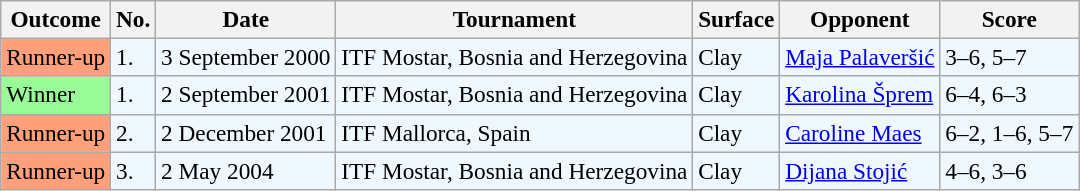<table class="sortable wikitable" style=font-size:97%>
<tr>
<th>Outcome</th>
<th>No.</th>
<th>Date</th>
<th>Tournament</th>
<th>Surface</th>
<th>Opponent</th>
<th>Score</th>
</tr>
<tr style="background:#f0f8ff;">
<td bgcolor="FFA07A">Runner-up</td>
<td>1.</td>
<td>3 September 2000</td>
<td>ITF Mostar, Bosnia and Herzegovina</td>
<td>Clay</td>
<td> <a href='#'>Maja Palaveršić</a></td>
<td>3–6, 5–7</td>
</tr>
<tr style="background:#f0f8ff;">
<td bgcolor="98FB98">Winner</td>
<td>1.</td>
<td>2 September 2001</td>
<td>ITF Mostar, Bosnia and Herzegovina</td>
<td>Clay</td>
<td> <a href='#'>Karolina Šprem</a></td>
<td>6–4, 6–3</td>
</tr>
<tr style="background:#f0f8ff;">
<td bgcolor="FFA07A">Runner-up</td>
<td>2.</td>
<td>2 December 2001</td>
<td>ITF Mallorca, Spain</td>
<td>Clay</td>
<td> <a href='#'>Caroline Maes</a></td>
<td>6–2, 1–6, 5–7</td>
</tr>
<tr style="background:#f0f8ff;">
<td bgcolor="FFA07A">Runner-up</td>
<td>3.</td>
<td>2 May 2004</td>
<td>ITF Mostar, Bosnia and Herzegovina</td>
<td>Clay</td>
<td> <a href='#'>Dijana Stojić</a></td>
<td>4–6, 3–6</td>
</tr>
</table>
